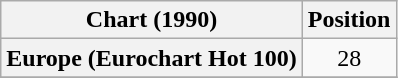<table class="wikitable sortable plainrowheaders">
<tr>
<th>Chart (1990)</th>
<th align="center">Position</th>
</tr>
<tr>
<th scope="row">Europe (Eurochart Hot 100)</th>
<td style="text-align:center;">28</td>
</tr>
<tr>
</tr>
</table>
